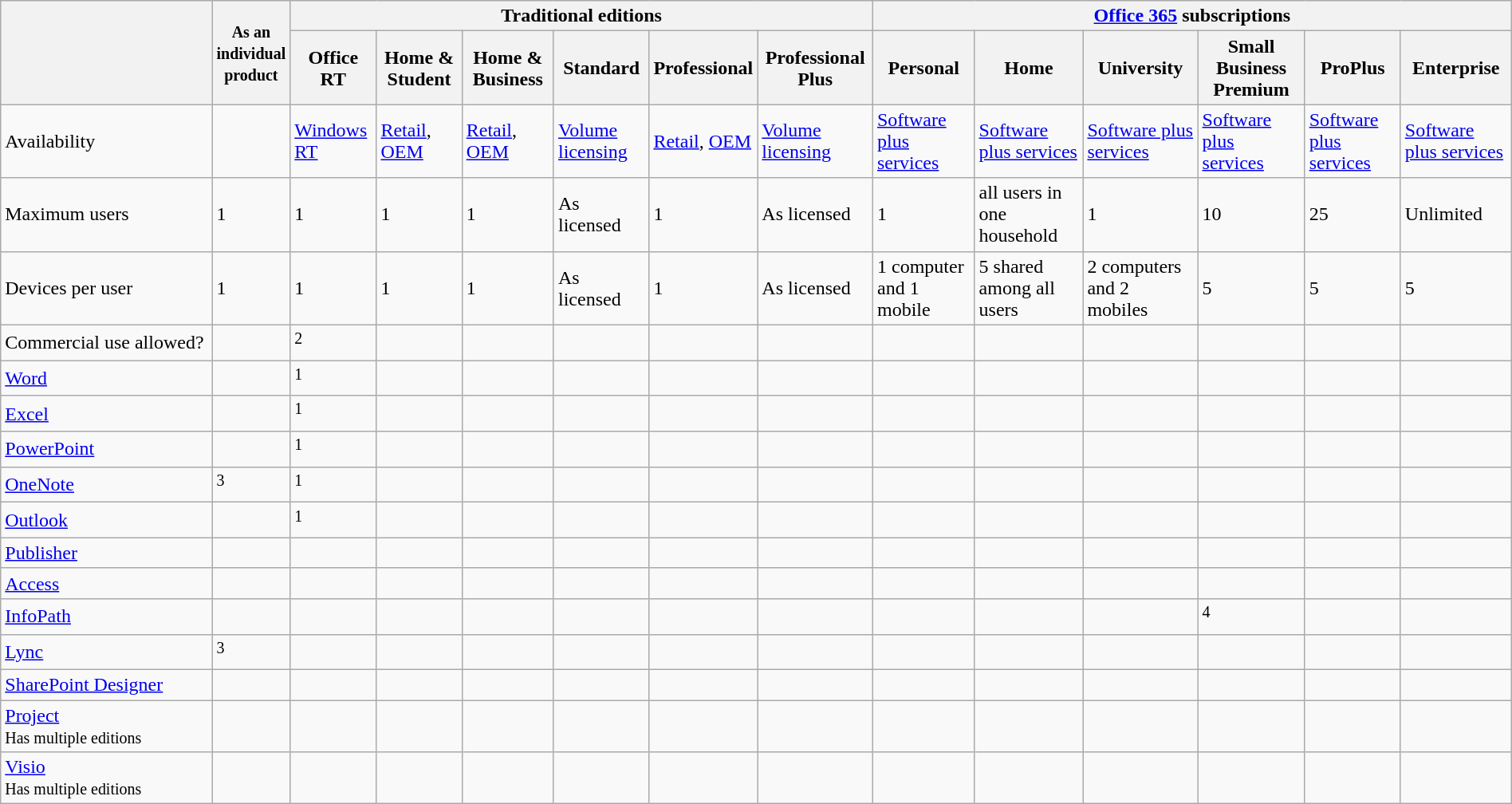<table class="wikitable" style="margin:auto;">
<tr>
<th rowspan="2" style="text-align:center; width:14%;"> </th>
<th rowspan="2" style="text-align:center;"><small>As an<br>individual<br>product</small></th>
<th colspan="6" style="text-align:center;">Traditional editions</th>
<th colspan="6" style="text-align:center;"><a href='#'>Office 365</a> subscriptions</th>
</tr>
<tr>
<th style="text-align:center">Office RT</th>
<th style="text-align:center">Home & Student</th>
<th style="text-align:center">Home & Business</th>
<th style="text-align:center">Standard</th>
<th style="text-align:center">Professional</th>
<th style="text-align:center">Professional Plus</th>
<th style="text-align:center">Personal</th>
<th style="text-align:center">Home</th>
<th style="text-align:center">University</th>
<th style="text-align:center">Small Business Premium</th>
<th style="text-align:center">ProPlus</th>
<th style="text-align:center">Enterprise</th>
</tr>
<tr>
<td>Availability</td>
<td></td>
<td><a href='#'>Windows RT</a></td>
<td><a href='#'>Retail</a>, <a href='#'>OEM</a></td>
<td><a href='#'>Retail</a>, <a href='#'>OEM</a></td>
<td><a href='#'>Volume licensing</a></td>
<td><a href='#'>Retail</a>, <a href='#'>OEM</a></td>
<td><a href='#'>Volume licensing</a></td>
<td><a href='#'>Software plus services</a></td>
<td><a href='#'>Software plus services</a></td>
<td><a href='#'>Software plus services</a></td>
<td><a href='#'>Software plus services</a></td>
<td><a href='#'>Software plus services</a></td>
<td><a href='#'>Software plus services</a></td>
</tr>
<tr>
<td>Maximum users</td>
<td>1</td>
<td>1</td>
<td>1</td>
<td>1</td>
<td>As licensed</td>
<td>1</td>
<td>As licensed</td>
<td>1</td>
<td>all users in one household</td>
<td>1</td>
<td>10</td>
<td>25</td>
<td>Unlimited</td>
</tr>
<tr>
<td>Devices per user</td>
<td>1</td>
<td>1</td>
<td>1</td>
<td>1</td>
<td>As licensed</td>
<td>1</td>
<td>As licensed</td>
<td>1 computer and 1 mobile</td>
<td>5 shared among all users</td>
<td>2 computers and 2 mobiles</td>
<td>5</td>
<td>5</td>
<td>5</td>
</tr>
<tr>
<td>Commercial use allowed?</td>
<td></td>
<td><sup>2</sup></td>
<td></td>
<td></td>
<td></td>
<td></td>
<td></td>
<td></td>
<td></td>
<td></td>
<td></td>
<td></td>
<td></td>
</tr>
<tr>
<td><a href='#'>Word</a></td>
<td></td>
<td><sup>1</sup></td>
<td></td>
<td></td>
<td></td>
<td></td>
<td></td>
<td></td>
<td></td>
<td></td>
<td></td>
<td></td>
<td></td>
</tr>
<tr>
<td><a href='#'>Excel</a></td>
<td></td>
<td><sup>1</sup></td>
<td></td>
<td></td>
<td></td>
<td></td>
<td></td>
<td></td>
<td></td>
<td></td>
<td></td>
<td></td>
<td></td>
</tr>
<tr>
<td><a href='#'>PowerPoint</a></td>
<td></td>
<td><sup>1</sup></td>
<td></td>
<td></td>
<td></td>
<td></td>
<td></td>
<td></td>
<td></td>
<td></td>
<td></td>
<td></td>
<td></td>
</tr>
<tr>
<td><a href='#'>OneNote</a></td>
<td><sup>3</sup></td>
<td><sup>1</sup></td>
<td></td>
<td></td>
<td></td>
<td></td>
<td></td>
<td></td>
<td></td>
<td></td>
<td></td>
<td></td>
<td></td>
</tr>
<tr>
<td><a href='#'>Outlook</a></td>
<td></td>
<td><sup>1</sup></td>
<td></td>
<td></td>
<td></td>
<td></td>
<td></td>
<td></td>
<td></td>
<td></td>
<td></td>
<td></td>
<td></td>
</tr>
<tr>
<td><a href='#'>Publisher</a></td>
<td></td>
<td></td>
<td></td>
<td></td>
<td></td>
<td></td>
<td></td>
<td></td>
<td></td>
<td></td>
<td></td>
<td></td>
<td></td>
</tr>
<tr>
<td><a href='#'>Access</a></td>
<td></td>
<td></td>
<td></td>
<td></td>
<td></td>
<td></td>
<td></td>
<td></td>
<td></td>
<td></td>
<td></td>
<td></td>
<td></td>
</tr>
<tr>
<td><a href='#'>InfoPath</a></td>
<td></td>
<td></td>
<td></td>
<td></td>
<td></td>
<td></td>
<td></td>
<td></td>
<td></td>
<td></td>
<td><sup>4</sup></td>
<td></td>
<td></td>
</tr>
<tr>
<td><a href='#'>Lync</a></td>
<td><sup>3</sup></td>
<td></td>
<td></td>
<td></td>
<td></td>
<td></td>
<td></td>
<td></td>
<td></td>
<td></td>
<td></td>
<td></td>
<td></td>
</tr>
<tr>
<td><a href='#'>SharePoint Designer</a></td>
<td></td>
<td></td>
<td></td>
<td></td>
<td></td>
<td></td>
<td></td>
<td></td>
<td></td>
<td></td>
<td></td>
<td></td>
<td></td>
</tr>
<tr>
<td><a href='#'>Project</a><br><small>Has multiple editions</small></td>
<td></td>
<td></td>
<td></td>
<td></td>
<td></td>
<td></td>
<td></td>
<td></td>
<td></td>
<td></td>
<td></td>
<td></td>
<td></td>
</tr>
<tr>
<td><a href='#'>Visio</a><br><small>Has multiple editions</small></td>
<td></td>
<td></td>
<td></td>
<td></td>
<td></td>
<td></td>
<td></td>
<td></td>
<td></td>
<td></td>
<td></td>
<td></td>
<td></td>
</tr>
</table>
